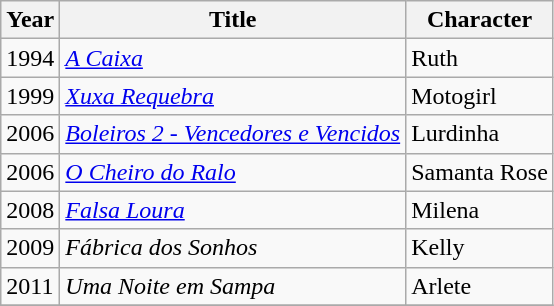<table class="wikitable">
<tr>
<th>Year</th>
<th>Title</th>
<th>Character</th>
</tr>
<tr>
<td>1994</td>
<td><em><a href='#'>A Caixa</a></em></td>
<td>Ruth</td>
</tr>
<tr>
<td>1999</td>
<td><em><a href='#'>Xuxa Requebra</a></em></td>
<td>Motogirl</td>
</tr>
<tr>
<td>2006</td>
<td><em><a href='#'>Boleiros 2 - Vencedores e Vencidos</a></em></td>
<td>Lurdinha</td>
</tr>
<tr>
<td>2006</td>
<td><em><a href='#'>O Cheiro do Ralo</a></em></td>
<td>Samanta Rose</td>
</tr>
<tr>
<td>2008</td>
<td><em><a href='#'>Falsa Loura</a></em></td>
<td>Milena</td>
</tr>
<tr>
<td>2009</td>
<td><em>Fábrica dos Sonhos</em></td>
<td>Kelly</td>
</tr>
<tr>
<td>2011</td>
<td><em>Uma Noite em Sampa</em></td>
<td>Arlete</td>
</tr>
<tr>
</tr>
</table>
